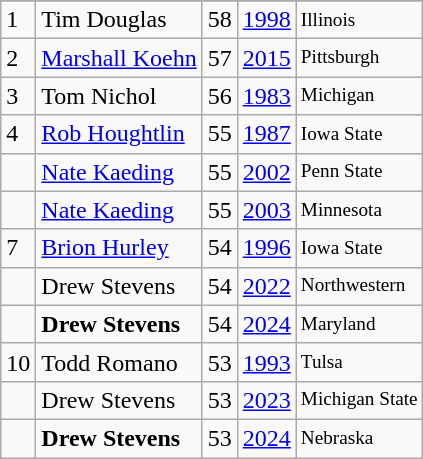<table class="wikitable">
<tr>
</tr>
<tr>
<td>1</td>
<td>Tim Douglas</td>
<td>58</td>
<td><a href='#'>1998</a></td>
<td style="font-size:80%;">Illinois</td>
</tr>
<tr>
<td>2</td>
<td><a href='#'>Marshall Koehn</a></td>
<td>57</td>
<td><a href='#'>2015</a></td>
<td style="font-size:80%;">Pittsburgh</td>
</tr>
<tr>
<td>3</td>
<td>Tom Nichol</td>
<td>56</td>
<td><a href='#'>1983</a></td>
<td style="font-size:80%;">Michigan</td>
</tr>
<tr>
<td>4</td>
<td><a href='#'>Rob Houghtlin</a></td>
<td>55</td>
<td><a href='#'>1987</a></td>
<td style="font-size:80%;">Iowa State</td>
</tr>
<tr>
<td> </td>
<td><a href='#'>Nate Kaeding</a></td>
<td>55</td>
<td><a href='#'>2002</a></td>
<td style="font-size:80%;">Penn State</td>
</tr>
<tr>
<td> </td>
<td><a href='#'>Nate Kaeding</a></td>
<td>55</td>
<td><a href='#'>2003</a></td>
<td style="font-size:80%;">Minnesota</td>
</tr>
<tr>
<td>7</td>
<td><a href='#'>Brion Hurley</a></td>
<td>54</td>
<td><a href='#'>1996</a></td>
<td style="font-size:80%;">Iowa State</td>
</tr>
<tr>
<td></td>
<td>Drew Stevens</td>
<td>54</td>
<td><a href='#'>2022</a></td>
<td style="font-size:80%;">Northwestern</td>
</tr>
<tr>
<td></td>
<td><strong>Drew Stevens</strong></td>
<td>54</td>
<td><a href='#'>2024</a></td>
<td style="font-size:80%;">Maryland</td>
</tr>
<tr>
<td>10</td>
<td>Todd Romano</td>
<td>53</td>
<td><a href='#'>1993</a></td>
<td style="font-size:80%;">Tulsa</td>
</tr>
<tr>
<td></td>
<td>Drew Stevens</td>
<td>53</td>
<td><a href='#'>2023</a></td>
<td style="font-size:80%;">Michigan State</td>
</tr>
<tr>
<td></td>
<td><strong>Drew Stevens</strong></td>
<td>53</td>
<td><a href='#'>2024</a></td>
<td style="font-size:80%;">Nebraska<br></td>
</tr>
</table>
